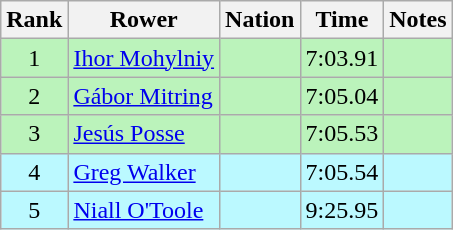<table class="wikitable sortable" style="text-align:center">
<tr>
<th>Rank</th>
<th>Rower</th>
<th>Nation</th>
<th>Time</th>
<th>Notes</th>
</tr>
<tr style="background:#bbf3bb;">
<td>1</td>
<td align=left><a href='#'>Ihor Mohylniy</a></td>
<td align=left></td>
<td>7:03.91</td>
<td></td>
</tr>
<tr style="background:#bbf3bb;">
<td>2</td>
<td align=left><a href='#'>Gábor Mitring</a></td>
<td align=left></td>
<td>7:05.04</td>
<td></td>
</tr>
<tr style="background:#bbf3bb;">
<td>3</td>
<td align=left><a href='#'>Jesús Posse</a></td>
<td align=left></td>
<td>7:05.53</td>
<td></td>
</tr>
<tr bgcolor=bbf9ff>
<td>4</td>
<td align=left><a href='#'>Greg Walker</a></td>
<td align=left></td>
<td>7:05.54</td>
<td></td>
</tr>
<tr bgcolor=bbf9ff>
<td>5</td>
<td align=left><a href='#'>Niall O'Toole</a></td>
<td align=left></td>
<td>9:25.95</td>
<td></td>
</tr>
</table>
